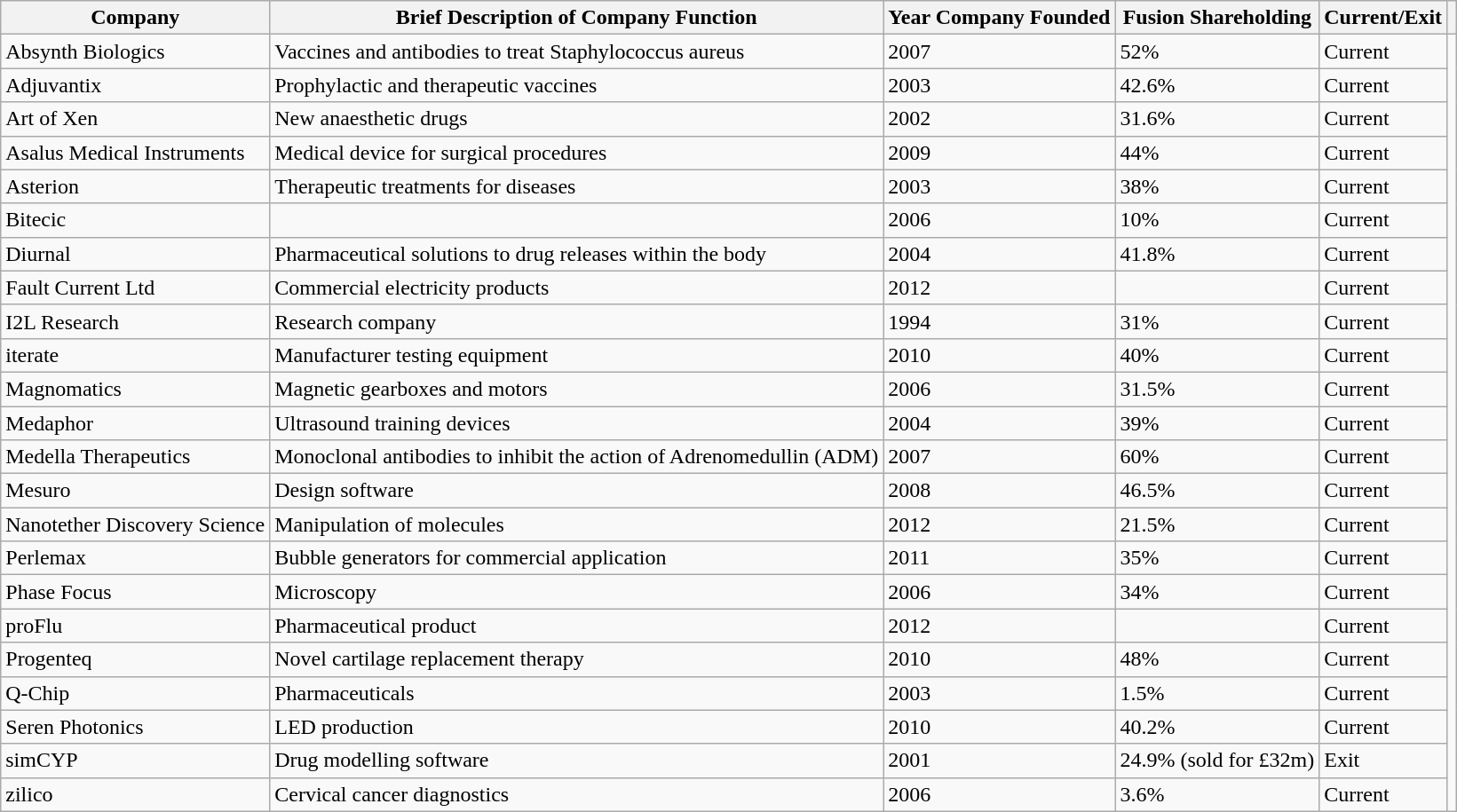<table class="wikitable sortable">
<tr>
<th>Company</th>
<th>Brief Description of Company Function</th>
<th>Year Company Founded</th>
<th>Fusion Shareholding</th>
<th>Current/Exit</th>
<th></th>
</tr>
<tr>
<td>Absynth Biologics</td>
<td>Vaccines and antibodies to treat Staphylococcus aureus</td>
<td>2007</td>
<td>52%</td>
<td>Current</td>
</tr>
<tr>
<td>Adjuvantix</td>
<td>Prophylactic and therapeutic vaccines</td>
<td>2003</td>
<td>42.6%</td>
<td>Current</td>
</tr>
<tr>
<td>Art of Xen</td>
<td>New anaesthetic drugs</td>
<td>2002</td>
<td>31.6%</td>
<td>Current</td>
</tr>
<tr>
<td>Asalus Medical Instruments</td>
<td>Medical device for surgical procedures</td>
<td>2009</td>
<td>44%</td>
<td>Current</td>
</tr>
<tr>
<td>Asterion</td>
<td>Therapeutic treatments for diseases</td>
<td>2003</td>
<td>38%</td>
<td>Current</td>
</tr>
<tr>
<td>Bitecic</td>
<td></td>
<td>2006</td>
<td>10%</td>
<td>Current</td>
</tr>
<tr>
<td>Diurnal</td>
<td>Pharmaceutical solutions to drug releases within the body</td>
<td>2004</td>
<td>41.8%</td>
<td>Current</td>
</tr>
<tr>
<td>Fault Current Ltd</td>
<td>Commercial electricity products</td>
<td>2012</td>
<td></td>
<td>Current</td>
</tr>
<tr>
<td>I2L Research</td>
<td>Research company</td>
<td>1994</td>
<td>31%</td>
<td>Current</td>
</tr>
<tr>
<td>iterate</td>
<td>Manufacturer testing equipment</td>
<td>2010</td>
<td>40%</td>
<td>Current</td>
</tr>
<tr>
<td>Magnomatics</td>
<td>Magnetic gearboxes and motors</td>
<td>2006</td>
<td>31.5%</td>
<td>Current</td>
</tr>
<tr>
<td>Medaphor</td>
<td>Ultrasound training devices</td>
<td>2004</td>
<td>39%</td>
<td>Current</td>
</tr>
<tr>
<td>Medella Therapeutics</td>
<td>Monoclonal antibodies to inhibit the action of Adrenomedullin (ADM)</td>
<td>2007</td>
<td>60%</td>
<td>Current</td>
</tr>
<tr>
<td>Mesuro</td>
<td>Design software</td>
<td>2008</td>
<td>46.5%</td>
<td>Current</td>
</tr>
<tr>
<td>Nanotether Discovery Science</td>
<td>Manipulation of molecules</td>
<td>2012</td>
<td>21.5%</td>
<td>Current</td>
</tr>
<tr>
<td>Perlemax</td>
<td>Bubble generators for commercial application</td>
<td>2011</td>
<td>35%</td>
<td>Current</td>
</tr>
<tr>
<td>Phase Focus</td>
<td>Microscopy</td>
<td>2006</td>
<td>34%</td>
<td>Current</td>
</tr>
<tr>
<td>proFlu</td>
<td>Pharmaceutical product</td>
<td>2012</td>
<td></td>
<td>Current</td>
</tr>
<tr>
<td>Progenteq</td>
<td>Novel cartilage replacement therapy</td>
<td>2010</td>
<td>48%</td>
<td>Current</td>
</tr>
<tr>
<td>Q-Chip</td>
<td>Pharmaceuticals</td>
<td>2003</td>
<td>1.5%</td>
<td>Current</td>
</tr>
<tr>
<td>Seren Photonics</td>
<td>LED production</td>
<td>2010</td>
<td>40.2%</td>
<td>Current</td>
</tr>
<tr>
<td>simCYP</td>
<td>Drug modelling software</td>
<td>2001</td>
<td>24.9% (sold for £32m)</td>
<td>Exit</td>
</tr>
<tr>
<td>zilico</td>
<td>Cervical cancer diagnostics</td>
<td>2006</td>
<td>3.6%</td>
<td>Current</td>
</tr>
</table>
